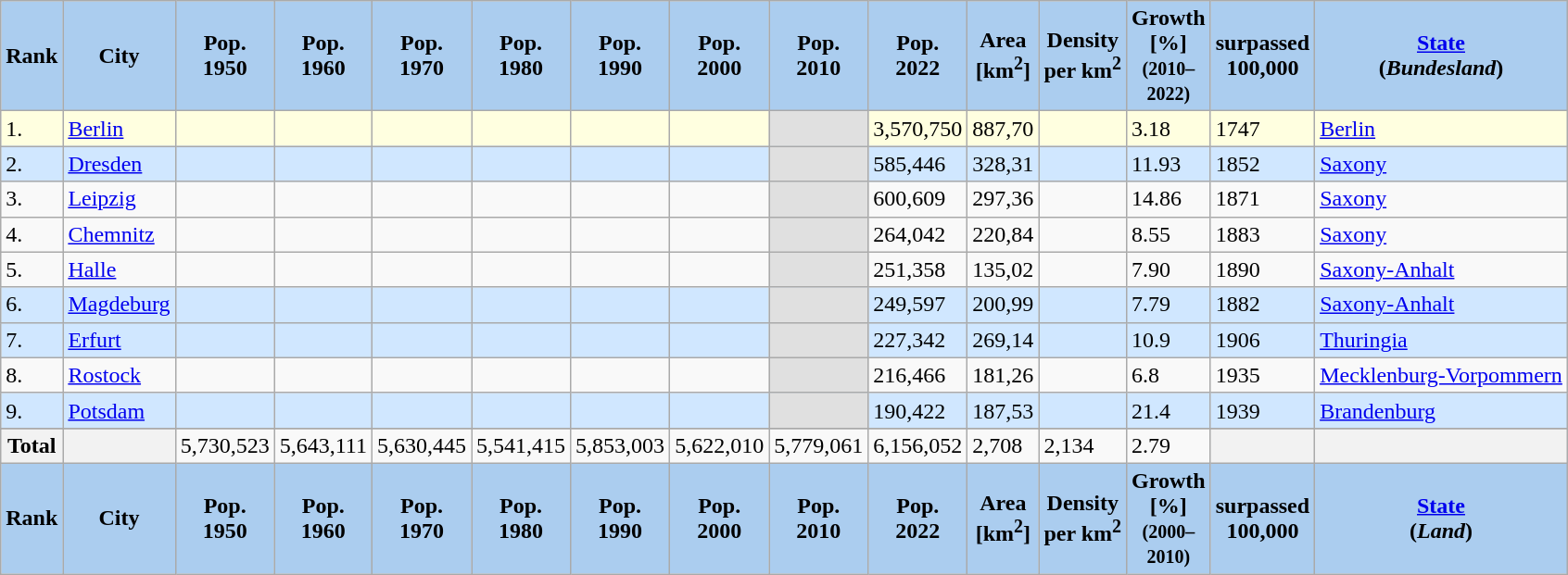<table class="wikitable sortable">
<tr ---->
<th style="color: black; background-color: #ABCDEF">Rank</th>
<th style="color: black; background-color: #ABCDEF">City</th>
<th style="color: black; background-color: #ABCDEF">Pop. <br>1950</th>
<th style="color: black; background-color: #ABCDEF">Pop. <br>1960</th>
<th style="color: black; background-color: #ABCDEF">Pop. <br>1970</th>
<th style="color: black; background-color: #ABCDEF">Pop. <br>1980</th>
<th style="color: black; background-color: #ABCDEF">Pop. <br>1990</th>
<th style="color: black; background-color: #ABCDEF">Pop. <br>2000</th>
<th style="color: black; background-color: #ABCDEF">Pop. <br>2010</th>
<th style="color: black; background-color: #ABCDEF">Pop. <br>2022</th>
<th style="color: black; background-color: #ABCDEF">Area <br>[km<sup>2</sup>]</th>
<th style="color: black; background-color: #ABCDEF">Density<br>per km<sup>2</sup></th>
<th style="color: black; background-color: #ABCDEF">Growth <br>[%]<br><small>(2010–<br>2022)</small></th>
<th style="color: black; background-color: #ABCDEF">surpassed<br>100,000</th>
<th style="color: black; background-color: #ABCDEF"><a href='#'>State</a><br>(<em>Bundesland</em>)</th>
</tr>
<tr bgcolor="#FFFFE0">
<td>1.</td>
<td align=left><a href='#'>Berlin</a></td>
<td></td>
<td></td>
<td></td>
<td></td>
<td></td>
<td></td>
<td style="background-color:#E0E0E0;"></td>
<td>3,570,750</td>
<td>887,70</td>
<td></td>
<td>3.18</td>
<td>1747</td>
<td align=left><a href='#'>Berlin</a></td>
</tr>
<tr bgcolor="#D0E7FF">
<td>2.</td>
<td align=left><a href='#'>Dresden</a></td>
<td></td>
<td></td>
<td></td>
<td></td>
<td></td>
<td></td>
<td style="background-color:#E0E0E0;"></td>
<td>585,446</td>
<td>328,31</td>
<td></td>
<td>11.93</td>
<td>1852</td>
<td align=left><a href='#'>Saxony</a></td>
</tr>
<tr>
<td>3.</td>
<td align=left><a href='#'>Leipzig</a></td>
<td></td>
<td></td>
<td></td>
<td></td>
<td></td>
<td></td>
<td style="background-color:#E0E0E0;"></td>
<td>600,609</td>
<td>297,36</td>
<td></td>
<td>14.86</td>
<td>1871</td>
<td align=left><a href='#'>Saxony</a></td>
</tr>
<tr>
<td>4.</td>
<td align=left><a href='#'>Chemnitz</a></td>
<td></td>
<td></td>
<td></td>
<td></td>
<td></td>
<td></td>
<td style="background-color:#E0E0E0;"></td>
<td>264,042</td>
<td>220,84</td>
<td></td>
<td>8.55</td>
<td>1883</td>
<td align=left><a href='#'>Saxony</a></td>
</tr>
<tr>
<td>5.</td>
<td align=left><a href='#'>Halle</a></td>
<td></td>
<td></td>
<td></td>
<td></td>
<td></td>
<td></td>
<td style="background-color:#E0E0E0;"></td>
<td>251,358</td>
<td>135,02</td>
<td></td>
<td>7.90</td>
<td>1890</td>
<td align=left><a href='#'>Saxony-Anhalt</a></td>
</tr>
<tr bgcolor="#D0E7FF">
<td>6.</td>
<td align=left><a href='#'>Magdeburg</a></td>
<td></td>
<td></td>
<td></td>
<td></td>
<td></td>
<td></td>
<td style="background-color:#E0E0E0;"></td>
<td>249,597</td>
<td>200,99</td>
<td></td>
<td>7.79</td>
<td>1882</td>
<td align=left><a href='#'>Saxony-Anhalt</a></td>
</tr>
<tr bgcolor="#D0E7FF">
<td>7.</td>
<td align=left><a href='#'>Erfurt</a></td>
<td></td>
<td></td>
<td></td>
<td></td>
<td></td>
<td></td>
<td style="background-color:#E0E0E0;"></td>
<td>227,342</td>
<td>269,14</td>
<td></td>
<td>10.9</td>
<td>1906</td>
<td align=left><a href='#'>Thuringia</a></td>
</tr>
<tr>
<td>8.</td>
<td align=left><a href='#'>Rostock</a></td>
<td></td>
<td></td>
<td></td>
<td></td>
<td></td>
<td></td>
<td style="background-color:#E0E0E0;"></td>
<td>216,466</td>
<td>181,26</td>
<td></td>
<td>6.8</td>
<td>1935</td>
<td align=left><a href='#'>Mecklenburg-Vorpommern</a></td>
</tr>
<tr bgcolor="#D0E7FF">
<td>9.</td>
<td align=left><a href='#'>Potsdam</a></td>
<td></td>
<td></td>
<td></td>
<td></td>
<td></td>
<td></td>
<td style="background-color:#E0E0E0;"></td>
<td>190,422</td>
<td>187,53</td>
<td></td>
<td>21.4</td>
<td>1939</td>
<td align=left><a href='#'>Brandenburg</a></td>
</tr>
<tr>
</tr>
<tr>
<th>Total</th>
<th></th>
<td>5,730,523</td>
<td>5,643,111</td>
<td>5,630,445</td>
<td>5,541,415</td>
<td>5,853,003</td>
<td>5,622,010</td>
<td>5,779,061</td>
<td>6,156,052</td>
<td>2,708</td>
<td>2,134</td>
<td>2.79</td>
<th></th>
<th></th>
</tr>
<tr class="sortbottom">
<th style="color: black; background-color: #ABCDEF">Rank</th>
<th style="color: black; background-color: #ABCDEF">City</th>
<th style="color: black; background-color: #ABCDEF">Pop. <br>1950</th>
<th style="color: black; background-color: #ABCDEF">Pop. <br>1960</th>
<th style="color: black; background-color: #ABCDEF">Pop. <br>1970</th>
<th style="color: black; background-color: #ABCDEF">Pop. <br>1980</th>
<th style="color: black; background-color: #ABCDEF">Pop. <br>1990</th>
<th style="color: black; background-color: #ABCDEF">Pop. <br>2000</th>
<th style="color: black; background-color: #ABCDEF">Pop. <br>2010</th>
<th style="color: black; background-color: #ABCDEF">Pop. <br>2022</th>
<th style="color: black; background-color: #ABCDEF">Area <br>[km<sup>2</sup>]</th>
<th style="color: black; background-color: #ABCDEF">Density<br>per km<sup>2</sup></th>
<th style="color: black; background-color: #ABCDEF">Growth <br>[%]<br><small>(2000–<br>2010)</small></th>
<th style="color: black; background-color: #ABCDEF">surpassed<br>100,000</th>
<th style="color: black; background-color: #ABCDEF"><a href='#'>State</a><br>(<em>Land</em>)</th>
</tr>
</table>
